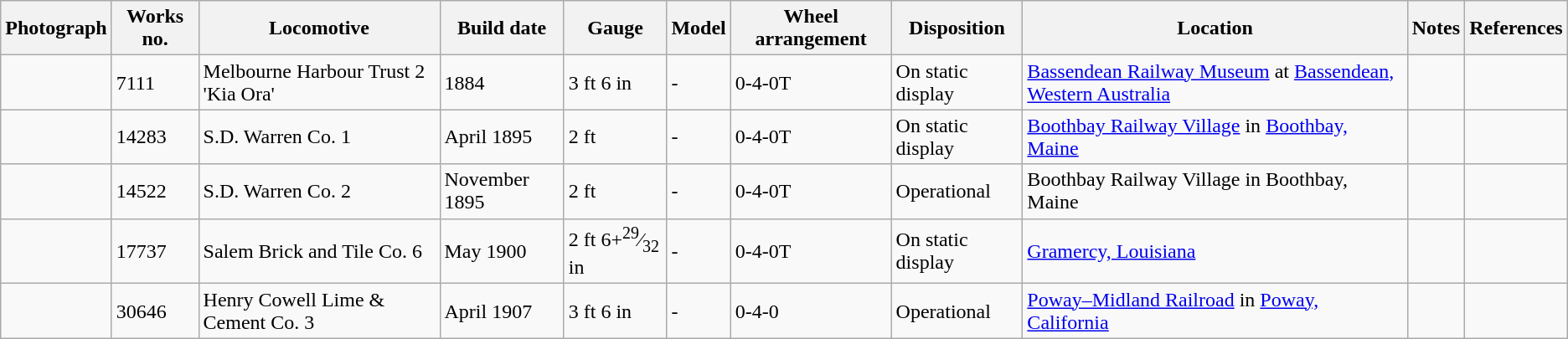<table class="wikitable">
<tr>
<th>Photograph</th>
<th>Works no.</th>
<th>Locomotive</th>
<th>Build date</th>
<th>Gauge</th>
<th>Model</th>
<th>Wheel arrangement</th>
<th>Disposition</th>
<th>Location</th>
<th>Notes</th>
<th>References</th>
</tr>
<tr>
<td></td>
<td>7111</td>
<td>Melbourne Harbour Trust 2 'Kia Ora'</td>
<td>1884</td>
<td>3 ft 6 in</td>
<td>-</td>
<td>0-4-0T</td>
<td>On static display</td>
<td><a href='#'>Bassendean Railway Museum</a> at <a href='#'>Bassendean, Western Australia</a></td>
<td></td>
<td></td>
</tr>
<tr>
<td></td>
<td>14283</td>
<td>S.D. Warren Co. 1</td>
<td>April 1895</td>
<td>2 ft</td>
<td>-</td>
<td>0-4-0T</td>
<td>On static display</td>
<td><a href='#'>Boothbay Railway Village</a> in <a href='#'>Boothbay, Maine</a></td>
<td></td>
<td></td>
</tr>
<tr>
<td></td>
<td>14522</td>
<td>S.D. Warren Co. 2</td>
<td>November 1895</td>
<td>2 ft</td>
<td>-</td>
<td>0-4-0T</td>
<td>Operational</td>
<td>Boothbay Railway Village in Boothbay, Maine</td>
<td></td>
<td></td>
</tr>
<tr>
<td></td>
<td>17737</td>
<td>Salem Brick and Tile Co. 6</td>
<td>May 1900</td>
<td>2 ft 6+<sup>29</sup>⁄<sub>32</sub> in</td>
<td>-</td>
<td>0-4-0T</td>
<td>On static display</td>
<td><a href='#'>Gramercy, Louisiana</a></td>
<td></td>
<td></td>
</tr>
<tr>
<td></td>
<td>30646</td>
<td>Henry Cowell Lime & Cement Co. 3</td>
<td>April 1907</td>
<td>3 ft 6 in</td>
<td>-</td>
<td>0-4-0</td>
<td>Operational</td>
<td><a href='#'>Poway–Midland Railroad</a> in <a href='#'>Poway, California</a></td>
<td></td>
<td></td>
</tr>
</table>
